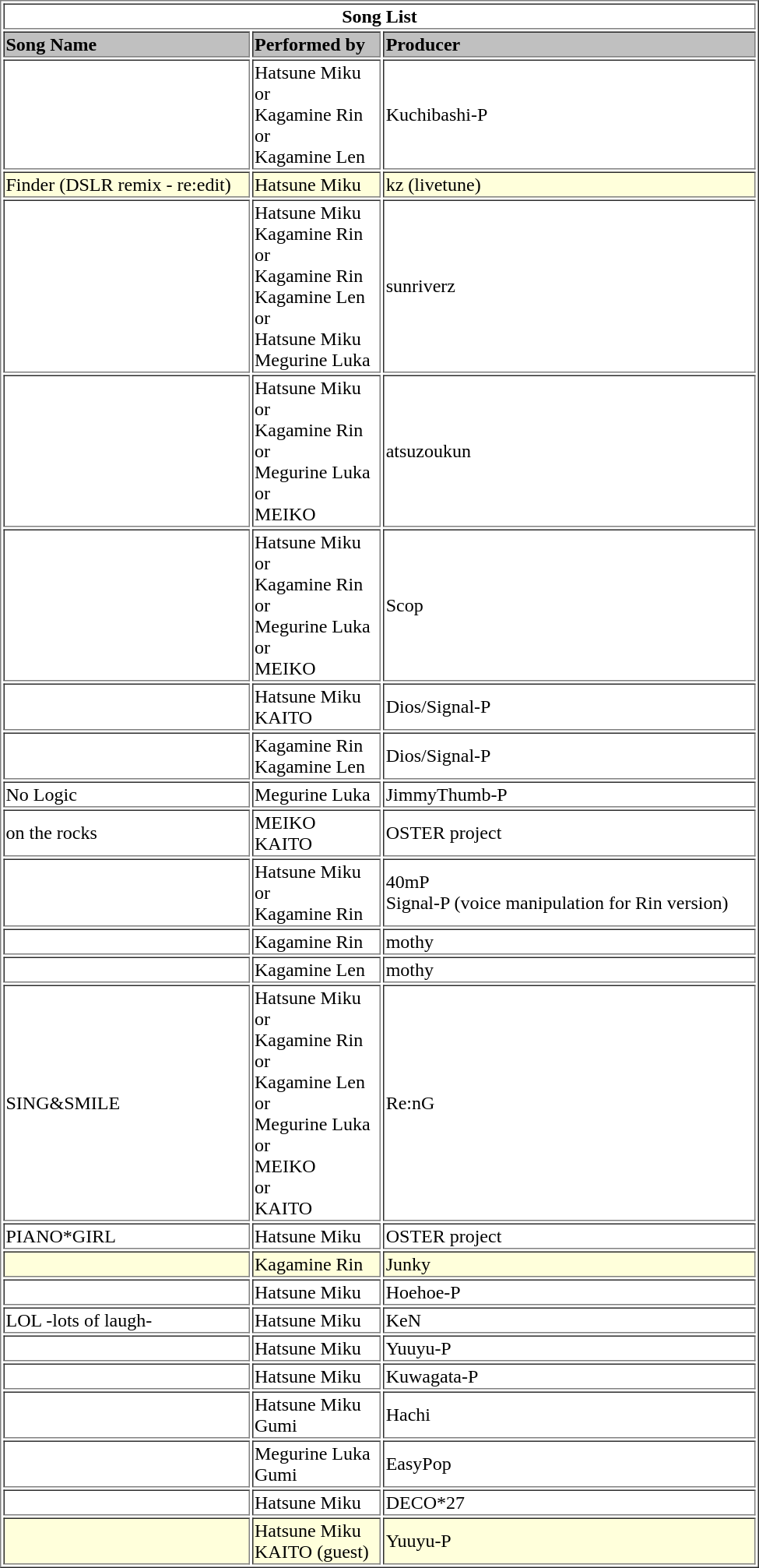<table border = "1">
<tr>
<th colspan="3" style="width: 40em">Song List</th>
</tr>
<tr>
<td style="background:silver; color:black"><strong>Song Name</strong></td>
<td style="background:silver; color:black"><strong>Performed by</strong></td>
<td style="background:silver; color: black"><strong>Producer</strong></td>
</tr>
<tr>
<td></td>
<td>Hatsune Miku<br>or<br>Kagamine Rin<br>or<br>Kagamine Len</td>
<td>Kuchibashi-P</td>
</tr>
<tr>
<td style="background:#FFFFDB; color:black">Finder (DSLR remix - re:edit)</td>
<td style="background:#FFFFDB; color:black">Hatsune Miku</td>
<td style="background:#FFFFDB; color:black">kz (livetune)</td>
</tr>
<tr>
<td></td>
<td>Hatsune Miku<br>Kagamine Rin<br>or<br>Kagamine Rin<br>Kagamine Len<br>or<br>Hatsune Miku<br>Megurine Luka</td>
<td>sunriverz</td>
</tr>
<tr>
<td></td>
<td>Hatsune Miku<br>or<br>Kagamine Rin<br>or<br>Megurine Luka<br>or<br>MEIKO</td>
<td>atsuzoukun</td>
</tr>
<tr>
<td></td>
<td>Hatsune Miku<br>or<br>Kagamine Rin<br>or<br>Megurine Luka<br>or<br>MEIKO</td>
<td>Scop</td>
</tr>
<tr>
<td></td>
<td>Hatsune Miku<br>KAITO</td>
<td>Dios/Signal-P</td>
</tr>
<tr>
<td></td>
<td>Kagamine Rin<br>Kagamine Len</td>
<td>Dios/Signal-P</td>
</tr>
<tr>
<td>No Logic</td>
<td>Megurine Luka</td>
<td>JimmyThumb-P</td>
</tr>
<tr>
<td>on the rocks</td>
<td>MEIKO<br>KAITO</td>
<td>OSTER project</td>
</tr>
<tr>
<td></td>
<td>Hatsune Miku<br>or<br>Kagamine Rin</td>
<td>40mP<br>Signal-P (voice manipulation for Rin version)</td>
</tr>
<tr>
<td></td>
<td>Kagamine Rin</td>
<td>mothy</td>
</tr>
<tr>
<td></td>
<td>Kagamine Len</td>
<td>mothy</td>
</tr>
<tr>
<td>SING&SMILE</td>
<td>Hatsune Miku<br>or<br>Kagamine Rin<br>or<br>Kagamine Len<br>or<br>Megurine Luka<br>or<br>MEIKO<br>or<br>KAITO</td>
<td>Re:nG</td>
</tr>
<tr>
<td>PIANO*GIRL</td>
<td>Hatsune Miku</td>
<td>OSTER project</td>
</tr>
<tr>
<td style="background:#FFFFDB; color:black"></td>
<td style="background:#FFFFDB; color:black">Kagamine Rin</td>
<td style="background:#FFFFDB; color:black">Junky</td>
</tr>
<tr>
<td></td>
<td>Hatsune Miku</td>
<td>Hoehoe-P</td>
</tr>
<tr>
<td>LOL -lots of laugh-</td>
<td>Hatsune Miku</td>
<td>KeN</td>
</tr>
<tr>
<td></td>
<td>Hatsune Miku</td>
<td>Yuuyu-P</td>
</tr>
<tr>
<td></td>
<td>Hatsune Miku</td>
<td>Kuwagata-P</td>
</tr>
<tr>
<td></td>
<td>Hatsune Miku<br>Gumi</td>
<td>Hachi</td>
</tr>
<tr>
<td></td>
<td>Megurine Luka<br>Gumi</td>
<td>EasyPop</td>
</tr>
<tr>
<td></td>
<td>Hatsune Miku</td>
<td>DECO*27</td>
</tr>
<tr>
<td style="background:#FFFFDB; color:black"></td>
<td style="background:#FFFFDB; color:black">Hatsune Miku<br>KAITO (guest)</td>
<td style="background:#FFFFDB; color:black">Yuuyu-P</td>
</tr>
</table>
